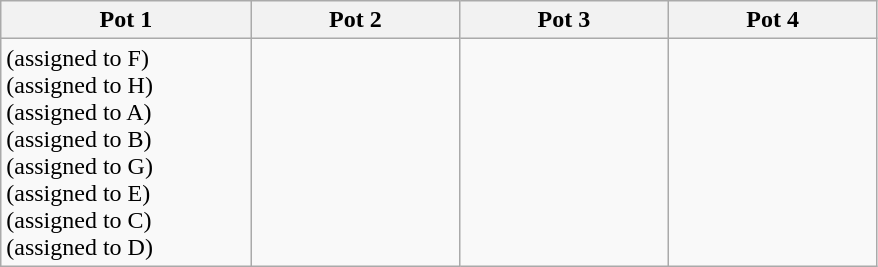<table class="wikitable">
<tr>
<th style="width: 18%;">Pot 1</th>
<th style="width: 15%;">Pot 2</th>
<th style="width: 15%;">Pot 3</th>
<th style="width: 15%;">Pot 4</th>
</tr>
<tr>
<td style="vertical-align: top;"> (assigned to F)<br> (assigned to H)<br> (assigned to A)<br> (assigned to B)<br> (assigned to G)<br> (assigned to E)<br> (assigned to C)<br> (assigned to D)</td>
<td style="vertical-align: top;"><br><br><br><br><br><br><br></td>
<td style="vertical-align: top;"><br><br><br><br><br><br><br></td>
<td style="vertical-align: top;"><br><br><br><br><br><br><br></td>
</tr>
</table>
